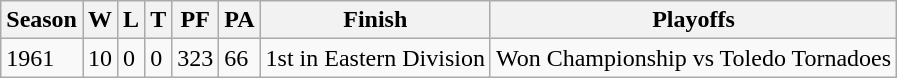<table class="wikitable">
<tr>
<th>Season</th>
<th>W</th>
<th>L</th>
<th>T</th>
<th>PF</th>
<th>PA</th>
<th>Finish</th>
<th>Playoffs</th>
</tr>
<tr>
<td>1961</td>
<td>10</td>
<td>0</td>
<td>0</td>
<td>323</td>
<td>66</td>
<td>1st in Eastern Division</td>
<td>Won Championship vs Toledo Tornadoes</td>
</tr>
</table>
